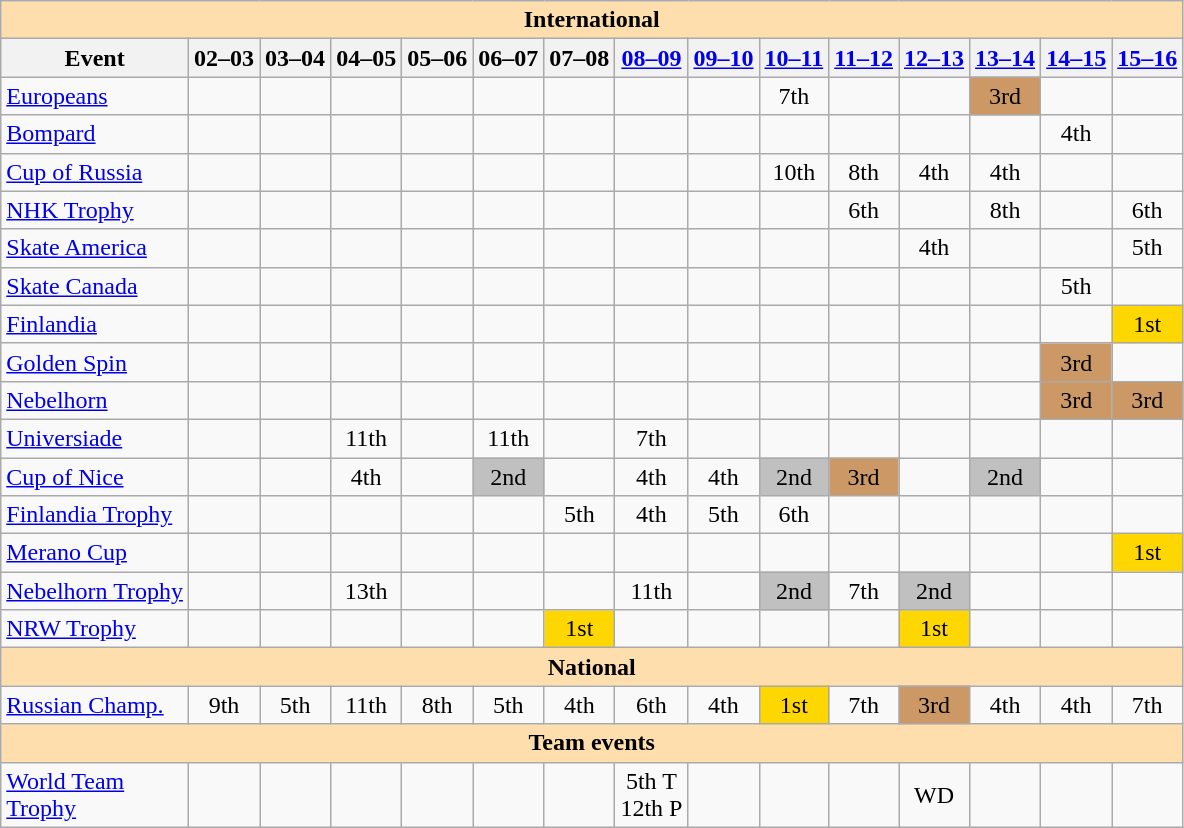<table class="wikitable" style="text-align:center">
<tr>
<th style="background-color: #ffdead; " colspan=15 align=center>International</th>
</tr>
<tr>
<th>Event</th>
<th>02–03</th>
<th>03–04</th>
<th>04–05</th>
<th>05–06</th>
<th>06–07</th>
<th>07–08</th>
<th><a href='#'>08–09</a></th>
<th><a href='#'>09–10</a></th>
<th><a href='#'>10–11</a></th>
<th><a href='#'>11–12</a></th>
<th><a href='#'>12–13</a></th>
<th><a href='#'>13–14</a></th>
<th><a href='#'>14–15</a></th>
<th><a href='#'>15–16</a></th>
</tr>
<tr>
<td align=left><a href='#'>Europeans</a></td>
<td></td>
<td></td>
<td></td>
<td></td>
<td></td>
<td></td>
<td></td>
<td></td>
<td>7th</td>
<td></td>
<td></td>
<td bgcolor=cc9966>3rd</td>
<td></td>
<td></td>
</tr>
<tr>
<td align=left> <a href='#'>Bompard</a></td>
<td></td>
<td></td>
<td></td>
<td></td>
<td></td>
<td></td>
<td></td>
<td></td>
<td></td>
<td></td>
<td></td>
<td></td>
<td>4th</td>
<td></td>
</tr>
<tr>
<td align=left> <a href='#'>Cup of Russia</a></td>
<td></td>
<td></td>
<td></td>
<td></td>
<td></td>
<td></td>
<td></td>
<td></td>
<td>10th</td>
<td>8th</td>
<td>4th</td>
<td>4th</td>
<td></td>
<td></td>
</tr>
<tr>
<td align=left> <a href='#'>NHK Trophy</a></td>
<td></td>
<td></td>
<td></td>
<td></td>
<td></td>
<td></td>
<td></td>
<td></td>
<td></td>
<td>6th</td>
<td></td>
<td>8th</td>
<td></td>
<td>6th</td>
</tr>
<tr>
<td align=left> <a href='#'>Skate America</a></td>
<td></td>
<td></td>
<td></td>
<td></td>
<td></td>
<td></td>
<td></td>
<td></td>
<td></td>
<td></td>
<td>4th</td>
<td></td>
<td></td>
<td>5th</td>
</tr>
<tr>
<td align=left> <a href='#'>Skate Canada</a></td>
<td></td>
<td></td>
<td></td>
<td></td>
<td></td>
<td></td>
<td></td>
<td></td>
<td></td>
<td></td>
<td></td>
<td></td>
<td>5th</td>
<td></td>
</tr>
<tr>
<td align=left> <a href='#'>Finlandia</a></td>
<td></td>
<td></td>
<td></td>
<td></td>
<td></td>
<td></td>
<td></td>
<td></td>
<td></td>
<td></td>
<td></td>
<td></td>
<td></td>
<td bgcolor=gold>1st</td>
</tr>
<tr>
<td align=left> <a href='#'>Golden Spin</a></td>
<td></td>
<td></td>
<td></td>
<td></td>
<td></td>
<td></td>
<td></td>
<td></td>
<td></td>
<td></td>
<td></td>
<td></td>
<td bgcolor=cc9966>3rd</td>
<td></td>
</tr>
<tr>
<td align=left> <a href='#'>Nebelhorn</a></td>
<td></td>
<td></td>
<td></td>
<td></td>
<td></td>
<td></td>
<td></td>
<td></td>
<td></td>
<td></td>
<td></td>
<td></td>
<td bgcolor=cc9966>3rd</td>
<td bgcolor=cc9966>3rd</td>
</tr>
<tr>
<td align=left><a href='#'>Universiade</a></td>
<td></td>
<td></td>
<td>11th</td>
<td></td>
<td>11th</td>
<td></td>
<td>7th</td>
<td></td>
<td></td>
<td></td>
<td></td>
<td></td>
<td></td>
<td></td>
</tr>
<tr>
<td align=left><a href='#'>Cup of Nice</a></td>
<td></td>
<td></td>
<td>4th</td>
<td></td>
<td bgcolor=silver>2nd</td>
<td></td>
<td>4th</td>
<td>4th</td>
<td bgcolor=silver>2nd</td>
<td bgcolor=cc9966>3rd</td>
<td></td>
<td bgcolor=silver>2nd</td>
<td></td>
<td></td>
</tr>
<tr>
<td align=left><a href='#'>Finlandia Trophy</a></td>
<td></td>
<td></td>
<td></td>
<td></td>
<td></td>
<td>5th</td>
<td>4th</td>
<td>5th</td>
<td>6th</td>
<td></td>
<td></td>
<td></td>
<td></td>
<td></td>
</tr>
<tr>
<td align=left><a href='#'>Merano Cup</a></td>
<td></td>
<td></td>
<td></td>
<td></td>
<td></td>
<td></td>
<td></td>
<td></td>
<td></td>
<td></td>
<td></td>
<td></td>
<td></td>
<td bgcolor=gold>1st</td>
</tr>
<tr>
<td align=left><a href='#'>Nebelhorn Trophy</a></td>
<td></td>
<td></td>
<td>13th</td>
<td></td>
<td></td>
<td></td>
<td>11th</td>
<td></td>
<td bgcolor=silver>2nd</td>
<td>7th</td>
<td bgcolor=silver>2nd</td>
<td></td>
<td></td>
<td></td>
</tr>
<tr>
<td align=left><a href='#'>NRW Trophy</a></td>
<td></td>
<td></td>
<td></td>
<td></td>
<td></td>
<td bgcolor=gold>1st</td>
<td></td>
<td></td>
<td></td>
<td></td>
<td bgcolor=gold>1st</td>
<td></td>
<td></td>
<td></td>
</tr>
<tr>
<th style="background-color: #ffdead; " colspan=15 align=center>National</th>
</tr>
<tr>
<td align=left><a href='#'>Russian Champ.</a></td>
<td>9th</td>
<td>5th</td>
<td>11th</td>
<td>8th</td>
<td>5th</td>
<td>4th</td>
<td>6th</td>
<td>4th</td>
<td bgcolor=gold>1st</td>
<td>7th</td>
<td bgcolor=cc9966>3rd</td>
<td>4th</td>
<td>4th</td>
<td>7th</td>
</tr>
<tr>
<th style="background-color: #ffdead; " colspan=15 align=center>Team events</th>
</tr>
<tr>
<td align=left><a href='#'>World Team<br>Trophy</a></td>
<td></td>
<td></td>
<td></td>
<td></td>
<td></td>
<td></td>
<td>5th T <br>12th P</td>
<td></td>
<td></td>
<td></td>
<td>WD</td>
<td></td>
<td></td>
<td></td>
</tr>
</table>
